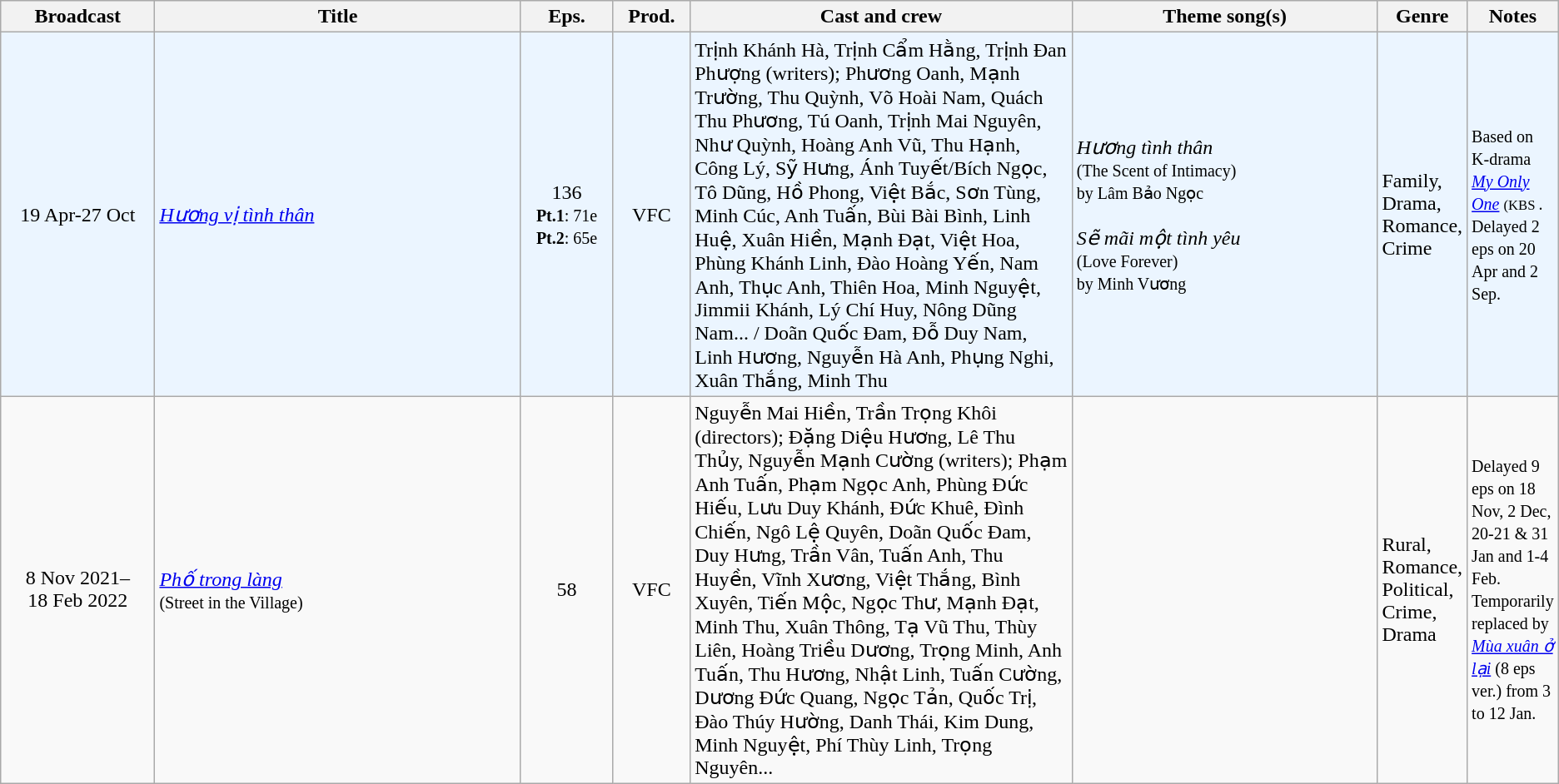<table class="wikitable sortable">
<tr>
<th style="width:10%;">Broadcast</th>
<th style="width:24%;">Title</th>
<th style="width:6%;">Eps.</th>
<th style="width:5%;">Prod.</th>
<th style="width:25%;">Cast and crew</th>
<th style="width:20%;">Theme song(s)</th>
<th style="width:5%;">Genre</th>
<th style="width:5%;">Notes</th>
</tr>
<tr ---- bgcolor="#ebf5ff">
<td style="text-align:center;">19 Apr-27 Oct<br></td>
<td><em><a href='#'>Hương vị tình thân</a></em><br><small></small></td>
<td style="text-align:center;">136<br><small><strong>Pt.1</strong>: 71e<br><strong>Pt.2</strong>: 65e</small></td>
<td style="text-align:center;">VFC</td>
<td> Trịnh Khánh Hà, Trịnh Cẩm Hằng, Trịnh Đan Phượng (writers); Phương Oanh, Mạnh Trường, Thu Quỳnh, Võ Hoài Nam, Quách Thu Phương, Tú Oanh, Trịnh Mai Nguyên, Như Quỳnh, Hoàng Anh Vũ, Thu Hạnh, Công Lý, Sỹ Hưng, Ánh Tuyết/Bích Ngọc, Tô Dũng, Hồ Phong, Việt Bắc, Sơn Tùng, Minh Cúc, Anh Tuấn, Bùi Bài Bình, Linh Huệ, Xuân Hiền, Mạnh Đạt, Việt Hoa, Phùng Khánh Linh, Đào Hoàng Yến, Nam Anh, Thục Anh, Thiên Hoa, Minh Nguyệt, Jimmii Khánh, Lý Chí Huy, Nông Dũng Nam... / Doãn Quốc Đam, Đỗ Duy Nam, Linh Hương, Nguyễn Hà Anh, Phụng Nghi, Xuân Thắng, Minh Thu</td>
<td><em>Hương tình thân</em> <br><small>(The Scent of Intimacy)<br>by Lâm Bảo Ngọc</small><br><br><em>Sẽ mãi một tình yêu</em><br><small>(Love Forever)<br>by Minh Vương</small></td>
<td>Family, Drama, Romance, Crime</td>
<td><small>Based on K-drama <em><a href='#'>My Only One</a></em> <small>(KBS </small>.</small><br><small>Delayed 2 eps on 20 Apr and 2 Sep.</small></td>
</tr>
<tr>
<td style="text-align:center;">8 Nov 2021–<br>18 Feb 2022<br></td>
<td><em><a href='#'>Phố trong làng</a></em> <br><small>(Street in the Village)</small></td>
<td style="text-align:center;">58</td>
<td style="text-align:center;">VFC</td>
<td>Nguyễn Mai Hiền, Trần Trọng Khôi (directors); Đặng Diệu Hương, Lê Thu Thủy, Nguyễn Mạnh Cường (writers); Phạm Anh Tuấn, Phạm Ngọc Anh, Phùng Đức Hiếu, Lưu Duy Khánh, Đức Khuê, Đình Chiến, Ngô Lệ Quyên, Doãn Quốc Đam, Duy Hưng, Trần Vân, Tuấn Anh, Thu Huyền, Vĩnh Xương, Việt Thắng, Bình Xuyên, Tiến Mộc, Ngọc Thư, Mạnh Đạt, Minh Thu, Xuân Thông, Tạ Vũ Thu, Thùy Liên, Hoàng Triều Dương, Trọng Minh, Anh Tuấn, Thu Hương, Nhật Linh, Tuấn Cường, Dương Đức Quang, Ngọc Tản, Quốc Trị, Đào Thúy Hường, Danh Thái, Kim Dung, Minh Nguyệt, Phí Thùy Linh, Trọng Nguyên...</td>
<td></td>
<td>Rural, Romance, Political, Crime, Drama</td>
<td><small>Delayed 9 eps on 18 Nov, 2 Dec, 20-21 & 31 Jan and 1-4 Feb.</small><br><small>Temporarily replaced by <em><a href='#'>Mùa xuân ở lại</a></em> (8 eps ver.) from 3 to 12 Jan. </small></td>
</tr>
</table>
